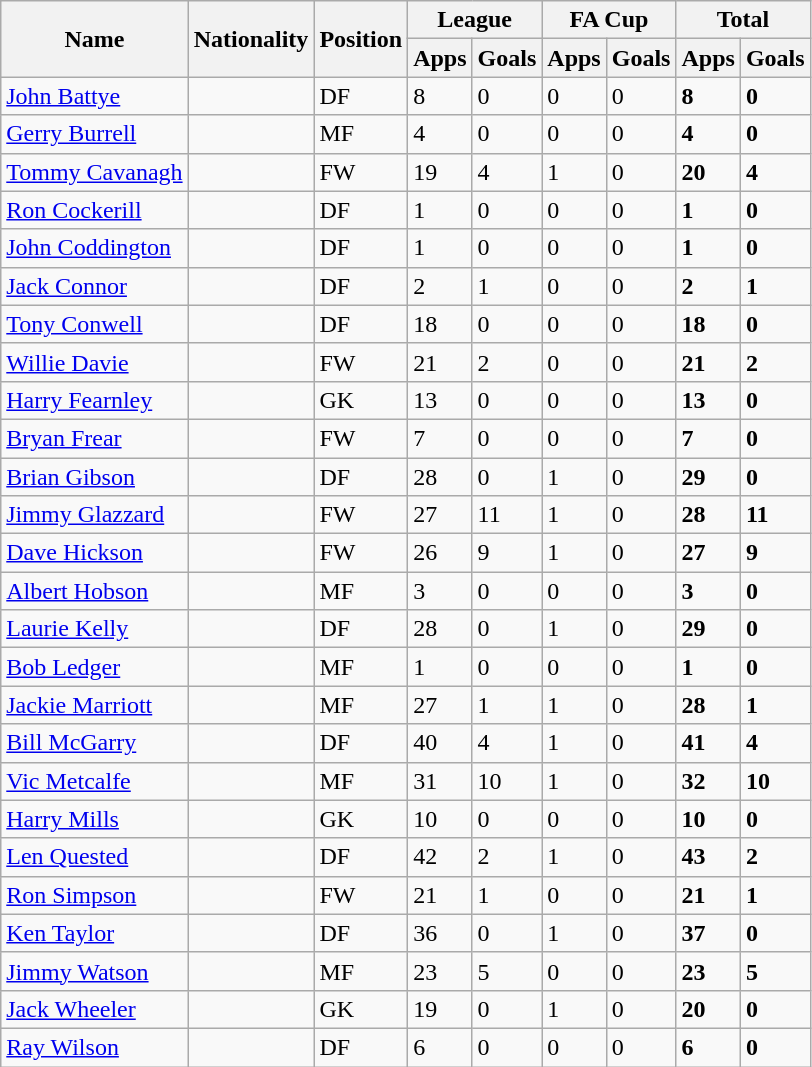<table class="wikitable sortable">
<tr>
<th scope=col rowspan=2>Name</th>
<th scope=col rowspan=2>Nationality</th>
<th scope=col rowspan=2>Position</th>
<th colspan=2>League</th>
<th colspan=2>FA Cup</th>
<th colspan=2>Total</th>
</tr>
<tr>
<th>Apps</th>
<th>Goals</th>
<th>Apps</th>
<th>Goals</th>
<th>Apps</th>
<th>Goals</th>
</tr>
<tr>
<td><a href='#'>John Battye</a></td>
<td></td>
<td>DF</td>
<td>8</td>
<td>0</td>
<td>0</td>
<td>0</td>
<td><strong>8</strong></td>
<td><strong>0</strong></td>
</tr>
<tr>
<td><a href='#'>Gerry Burrell</a></td>
<td></td>
<td>MF</td>
<td>4</td>
<td>0</td>
<td>0</td>
<td>0</td>
<td><strong>4</strong></td>
<td><strong>0</strong></td>
</tr>
<tr>
<td><a href='#'>Tommy Cavanagh</a></td>
<td></td>
<td>FW</td>
<td>19</td>
<td>4</td>
<td>1</td>
<td>0</td>
<td><strong>20</strong></td>
<td><strong>4</strong></td>
</tr>
<tr>
<td><a href='#'>Ron Cockerill</a></td>
<td></td>
<td>DF</td>
<td>1</td>
<td>0</td>
<td>0</td>
<td>0</td>
<td><strong>1</strong></td>
<td><strong>0</strong></td>
</tr>
<tr>
<td><a href='#'>John Coddington</a></td>
<td></td>
<td>DF</td>
<td>1</td>
<td>0</td>
<td>0</td>
<td>0</td>
<td><strong>1</strong></td>
<td><strong>0</strong></td>
</tr>
<tr>
<td><a href='#'>Jack Connor</a></td>
<td></td>
<td>DF</td>
<td>2</td>
<td>1</td>
<td>0</td>
<td>0</td>
<td><strong>2</strong></td>
<td><strong>1</strong></td>
</tr>
<tr>
<td><a href='#'>Tony Conwell</a></td>
<td></td>
<td>DF</td>
<td>18</td>
<td>0</td>
<td>0</td>
<td>0</td>
<td><strong>18</strong></td>
<td><strong>0</strong></td>
</tr>
<tr>
<td><a href='#'>Willie Davie</a></td>
<td></td>
<td>FW</td>
<td>21</td>
<td>2</td>
<td>0</td>
<td>0</td>
<td><strong>21</strong></td>
<td><strong>2</strong></td>
</tr>
<tr>
<td><a href='#'>Harry Fearnley</a></td>
<td></td>
<td>GK</td>
<td>13</td>
<td>0</td>
<td>0</td>
<td>0</td>
<td><strong>13</strong></td>
<td><strong>0</strong></td>
</tr>
<tr>
<td><a href='#'>Bryan Frear</a></td>
<td></td>
<td>FW</td>
<td>7</td>
<td>0</td>
<td>0</td>
<td>0</td>
<td><strong>7</strong></td>
<td><strong>0</strong></td>
</tr>
<tr>
<td><a href='#'>Brian Gibson</a></td>
<td></td>
<td>DF</td>
<td>28</td>
<td>0</td>
<td>1</td>
<td>0</td>
<td><strong>29</strong></td>
<td><strong>0</strong></td>
</tr>
<tr>
<td><a href='#'>Jimmy Glazzard</a></td>
<td></td>
<td>FW</td>
<td>27</td>
<td>11</td>
<td>1</td>
<td>0</td>
<td><strong>28</strong></td>
<td><strong>11</strong></td>
</tr>
<tr>
<td><a href='#'>Dave Hickson</a></td>
<td></td>
<td>FW</td>
<td>26</td>
<td>9</td>
<td>1</td>
<td>0</td>
<td><strong>27</strong></td>
<td><strong>9</strong></td>
</tr>
<tr>
<td><a href='#'>Albert Hobson</a></td>
<td></td>
<td>MF</td>
<td>3</td>
<td>0</td>
<td>0</td>
<td>0</td>
<td><strong>3</strong></td>
<td><strong>0</strong></td>
</tr>
<tr>
<td><a href='#'>Laurie Kelly</a></td>
<td></td>
<td>DF</td>
<td>28</td>
<td>0</td>
<td>1</td>
<td>0</td>
<td><strong>29</strong></td>
<td><strong>0</strong></td>
</tr>
<tr>
<td><a href='#'>Bob Ledger</a></td>
<td></td>
<td>MF</td>
<td>1</td>
<td>0</td>
<td>0</td>
<td>0</td>
<td><strong>1</strong></td>
<td><strong>0</strong></td>
</tr>
<tr>
<td><a href='#'>Jackie Marriott</a></td>
<td></td>
<td>MF</td>
<td>27</td>
<td>1</td>
<td>1</td>
<td>0</td>
<td><strong>28</strong></td>
<td><strong>1</strong></td>
</tr>
<tr>
<td><a href='#'>Bill McGarry</a></td>
<td></td>
<td>DF</td>
<td>40</td>
<td>4</td>
<td>1</td>
<td>0</td>
<td><strong>41</strong></td>
<td><strong>4</strong></td>
</tr>
<tr>
<td><a href='#'>Vic Metcalfe</a></td>
<td></td>
<td>MF</td>
<td>31</td>
<td>10</td>
<td>1</td>
<td>0</td>
<td><strong>32</strong></td>
<td><strong>10</strong></td>
</tr>
<tr>
<td><a href='#'>Harry Mills</a></td>
<td></td>
<td>GK</td>
<td>10</td>
<td>0</td>
<td>0</td>
<td>0</td>
<td><strong>10</strong></td>
<td><strong>0</strong></td>
</tr>
<tr>
<td><a href='#'>Len Quested</a></td>
<td></td>
<td>DF</td>
<td>42</td>
<td>2</td>
<td>1</td>
<td>0</td>
<td><strong>43</strong></td>
<td><strong>2</strong></td>
</tr>
<tr>
<td><a href='#'>Ron Simpson</a></td>
<td></td>
<td>FW</td>
<td>21</td>
<td>1</td>
<td>0</td>
<td>0</td>
<td><strong>21</strong></td>
<td><strong>1</strong></td>
</tr>
<tr>
<td><a href='#'>Ken Taylor</a></td>
<td></td>
<td>DF</td>
<td>36</td>
<td>0</td>
<td>1</td>
<td>0</td>
<td><strong>37</strong></td>
<td><strong>0</strong></td>
</tr>
<tr>
<td><a href='#'>Jimmy Watson</a></td>
<td></td>
<td>MF</td>
<td>23</td>
<td>5</td>
<td>0</td>
<td>0</td>
<td><strong>23</strong></td>
<td><strong>5</strong></td>
</tr>
<tr>
<td><a href='#'>Jack Wheeler</a></td>
<td></td>
<td>GK</td>
<td>19</td>
<td>0</td>
<td>1</td>
<td>0</td>
<td><strong>20</strong></td>
<td><strong>0</strong></td>
</tr>
<tr>
<td><a href='#'>Ray Wilson</a></td>
<td></td>
<td>DF</td>
<td>6</td>
<td>0</td>
<td>0</td>
<td>0</td>
<td><strong>6</strong></td>
<td><strong>0</strong></td>
</tr>
</table>
